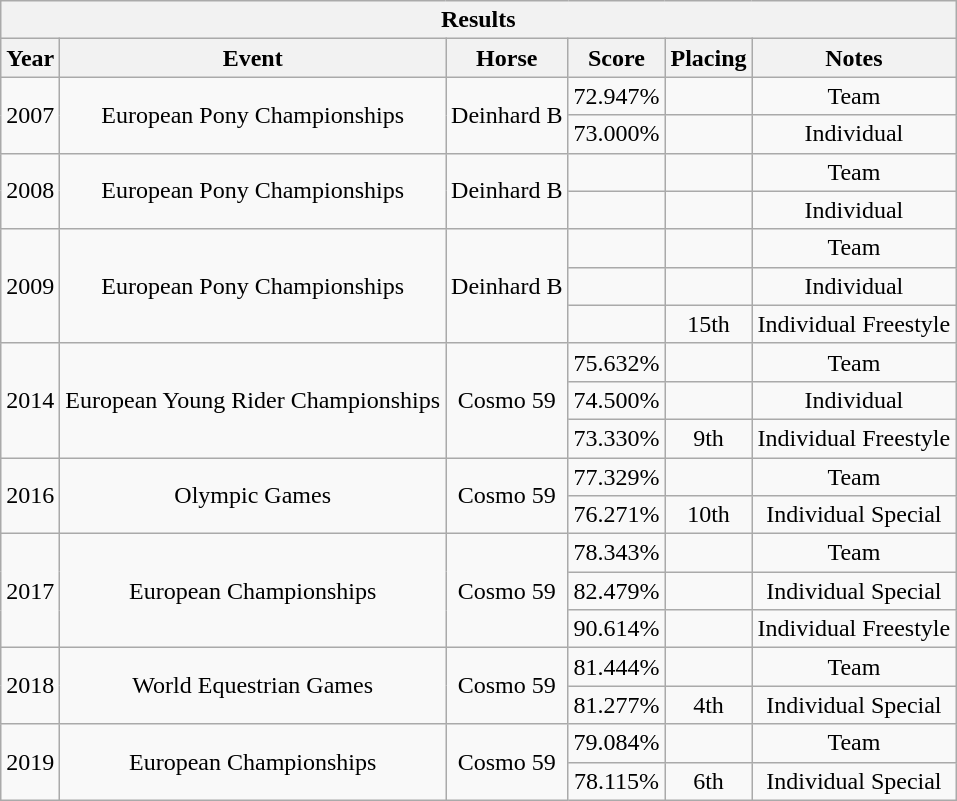<table class="wikitable" style="text-align:center">
<tr>
<th colspan="12" align="center"><strong>Results</strong></th>
</tr>
<tr>
<th>Year</th>
<th>Event</th>
<th>Horse</th>
<th>Score</th>
<th>Placing</th>
<th>Notes</th>
</tr>
<tr>
<td rowspan="2">2007</td>
<td rowspan="2">European Pony Championships</td>
<td rowspan="2">Deinhard B</td>
<td>72.947%</td>
<td></td>
<td>Team</td>
</tr>
<tr>
<td>73.000%</td>
<td></td>
<td>Individual</td>
</tr>
<tr>
<td rowspan="2">2008</td>
<td rowspan="2">European Pony Championships</td>
<td rowspan="2">Deinhard B</td>
<td></td>
<td></td>
<td>Team</td>
</tr>
<tr>
<td></td>
<td></td>
<td>Individual</td>
</tr>
<tr>
<td rowspan="3">2009</td>
<td rowspan="3">European Pony Championships</td>
<td rowspan="3">Deinhard B</td>
<td></td>
<td></td>
<td>Team</td>
</tr>
<tr>
<td></td>
<td></td>
<td>Individual</td>
</tr>
<tr>
<td></td>
<td>15th</td>
<td>Individual Freestyle</td>
</tr>
<tr>
<td rowspan="3">2014</td>
<td rowspan="3">European Young Rider Championships</td>
<td rowspan="3">Cosmo 59</td>
<td>75.632%</td>
<td></td>
<td>Team</td>
</tr>
<tr>
<td>74.500%</td>
<td></td>
<td>Individual</td>
</tr>
<tr>
<td>73.330%</td>
<td>9th</td>
<td>Individual Freestyle</td>
</tr>
<tr>
<td rowspan="2">2016</td>
<td rowspan="2">Olympic Games</td>
<td rowspan="2">Cosmo 59</td>
<td>77.329%</td>
<td></td>
<td>Team</td>
</tr>
<tr>
<td>76.271%</td>
<td>10th</td>
<td>Individual Special</td>
</tr>
<tr>
<td rowspan="3">2017</td>
<td rowspan="3">European Championships</td>
<td rowspan="3">Cosmo 59</td>
<td>78.343%</td>
<td></td>
<td>Team</td>
</tr>
<tr>
<td>82.479%</td>
<td></td>
<td>Individual Special</td>
</tr>
<tr>
<td>90.614%</td>
<td></td>
<td>Individual Freestyle</td>
</tr>
<tr>
<td rowspan="2">2018</td>
<td rowspan="2">World Equestrian Games</td>
<td rowspan="2">Cosmo 59</td>
<td>81.444%</td>
<td></td>
<td>Team</td>
</tr>
<tr>
<td>81.277%</td>
<td>4th</td>
<td>Individual Special</td>
</tr>
<tr>
<td rowspan="2">2019</td>
<td rowspan="2">European Championships</td>
<td rowspan="2">Cosmo 59</td>
<td>79.084%</td>
<td></td>
<td>Team</td>
</tr>
<tr>
<td>78.115%</td>
<td>6th</td>
<td>Individual Special</td>
</tr>
</table>
